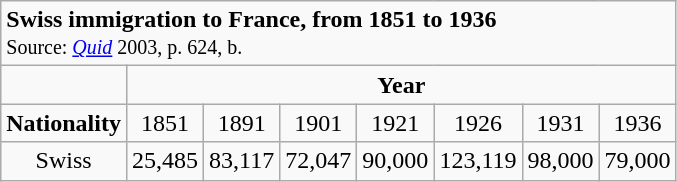<table class="wikitable">
<tr>
<td colspan="13"><strong>Swiss immigration to France, from 1851 to 1936</strong><br><small>Source: <em><a href='#'>Quid</a></em> 2003, p. 624, b.</small></td>
</tr>
<tr align="center" colspan="2">
<td> </td>
<td colspan="12" style="text-align:center;"><strong>Year</strong></td>
</tr>
<tr align="center">
<td><strong>Nationality</strong></td>
<td>1851</td>
<td>1891</td>
<td>1901</td>
<td>1921</td>
<td>1926</td>
<td>1931</td>
<td>1936</td>
</tr>
<tr align="center">
<td>Swiss</td>
<td>25,485</td>
<td>83,117</td>
<td>72,047</td>
<td>90,000</td>
<td>123,119</td>
<td>98,000</td>
<td>79,000</td>
</tr>
</table>
